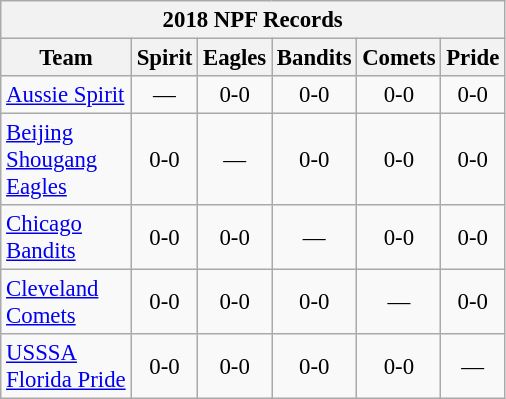<table class="wikitable" style="font-size:95%; text-align:center;">
<tr>
<th colspan=6>2018 NPF Records</th>
</tr>
<tr>
<th width=80>Team</th>
<th style="width=35">Spirit</th>
<th style="width=35">Eagles</th>
<th style="width=35">Bandits</th>
<th style="width=35">Comets</th>
<th style="width=35">Pride</th>
</tr>
<tr>
<td style="text-align:left;"><a href='#'>Aussie Spirit</a></td>
<td>—</td>
<td>0-0</td>
<td>0-0</td>
<td>0-0</td>
<td>0-0</td>
</tr>
<tr>
<td style="text-align:left;"><a href='#'>Beijing Shougang Eagles</a></td>
<td>0-0</td>
<td>—</td>
<td>0-0</td>
<td>0-0</td>
<td>0-0</td>
</tr>
<tr>
<td style="text-align:left;"><a href='#'>Chicago Bandits</a></td>
<td>0-0</td>
<td>0-0</td>
<td>—</td>
<td>0-0</td>
<td>0-0</td>
</tr>
<tr>
<td style="text-align:left;"><a href='#'>Cleveland Comets</a></td>
<td>0-0</td>
<td>0-0</td>
<td>0-0</td>
<td>—</td>
<td>0-0</td>
</tr>
<tr>
<td style="text-align:left;"><a href='#'>USSSA Florida Pride</a></td>
<td>0-0</td>
<td>0-0</td>
<td>0-0</td>
<td>0-0</td>
<td>—</td>
</tr>
</table>
